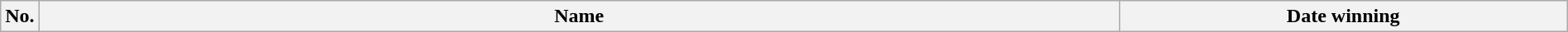<table class="wikitable" width=100%>
<tr>
<th style="width:1%;">No.</th>
<th style="width:70%;">Name</th>
<th style="width:29%;">Date winning</th>
</tr>
</table>
